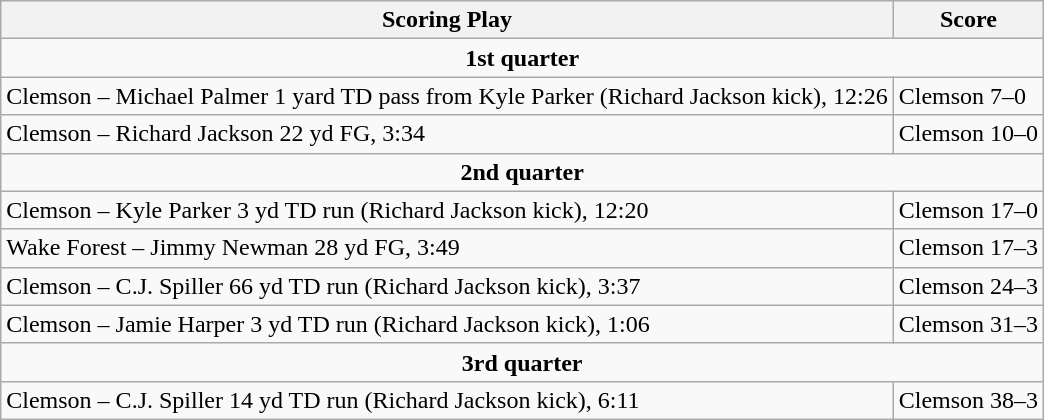<table class="wikitable">
<tr>
<th>Scoring Play</th>
<th>Score</th>
</tr>
<tr>
<td colspan="4" align="center"><strong>1st quarter</strong></td>
</tr>
<tr>
<td>Clemson – Michael Palmer 1 yard TD pass from Kyle Parker (Richard Jackson kick), 12:26</td>
<td>Clemson 7–0</td>
</tr>
<tr>
<td>Clemson – Richard Jackson 22 yd FG, 3:34</td>
<td>Clemson 10–0</td>
</tr>
<tr>
<td colspan="4" align="center"><strong>2nd quarter</strong></td>
</tr>
<tr>
<td>Clemson – Kyle Parker 3 yd TD run (Richard Jackson kick), 12:20</td>
<td>Clemson 17–0</td>
</tr>
<tr>
<td>Wake Forest – Jimmy Newman 28 yd FG, 3:49</td>
<td>Clemson 17–3</td>
</tr>
<tr>
<td>Clemson – C.J. Spiller 66 yd TD run (Richard Jackson kick), 3:37</td>
<td>Clemson 24–3</td>
</tr>
<tr>
<td>Clemson – Jamie Harper 3 yd TD run (Richard Jackson kick), 1:06</td>
<td>Clemson 31–3</td>
</tr>
<tr>
<td colspan="6" align="center"><strong>3rd quarter</strong></td>
</tr>
<tr>
<td>Clemson – C.J. Spiller 14 yd TD run (Richard Jackson kick), 6:11</td>
<td>Clemson 38–3</td>
</tr>
</table>
